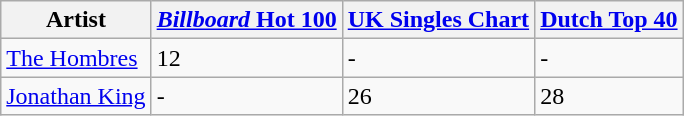<table class="wikitable">
<tr>
<th>Artist</th>
<th><a href='#'><em>Billboard</em> Hot 100</a></th>
<th><a href='#'>UK Singles Chart</a></th>
<th><a href='#'>Dutch Top 40</a></th>
</tr>
<tr>
<td><a href='#'>The Hombres</a></td>
<td>12</td>
<td>-</td>
<td>-</td>
</tr>
<tr>
<td><a href='#'>Jonathan King</a></td>
<td>-</td>
<td>26</td>
<td>28</td>
</tr>
</table>
